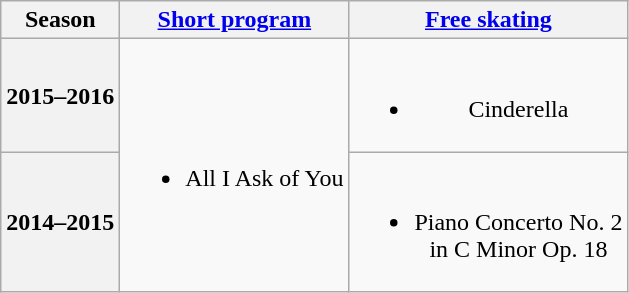<table class=wikitable style=text-align:center>
<tr>
<th>Season</th>
<th><a href='#'>Short program</a></th>
<th><a href='#'>Free skating</a></th>
</tr>
<tr>
<th>2015–2016 <br> </th>
<td rowspan="2"><br><ul><li>All I Ask of You <br></li></ul></td>
<td><br><ul><li>Cinderella <br></li></ul></td>
</tr>
<tr>
<th>2014–2015 <br> </th>
<td><br><ul><li>Piano Concerto No. 2 <br> in C Minor Op. 18 <br></li></ul></td>
</tr>
</table>
